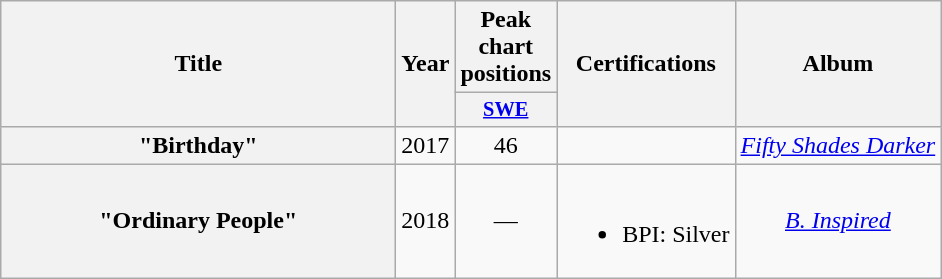<table class="wikitable plainrowheaders" style="text-align:center;" border="1">
<tr>
<th scope="col" rowspan="2" style="width:16em;">Title</th>
<th scope="col" rowspan="2" style="width:1em;">Year</th>
<th scope="col">Peak chart positions</th>
<th scope="col" rowspan="2">Certifications</th>
<th scope="col" rowspan="2">Album</th>
</tr>
<tr>
<th scope="col" style="width:3em;font-size:85%;"><a href='#'>SWE</a><br></th>
</tr>
<tr>
<th scope="row">"Birthday"</th>
<td>2017</td>
<td>46</td>
<td></td>
<td><em><a href='#'>Fifty Shades Darker</a></em></td>
</tr>
<tr>
<th scope="row">"Ordinary People"<br></th>
<td>2018</td>
<td>—</td>
<td><br><ul><li>BPI: Silver</li></ul></td>
<td><em><a href='#'>B. Inspired</a></em></td>
</tr>
</table>
